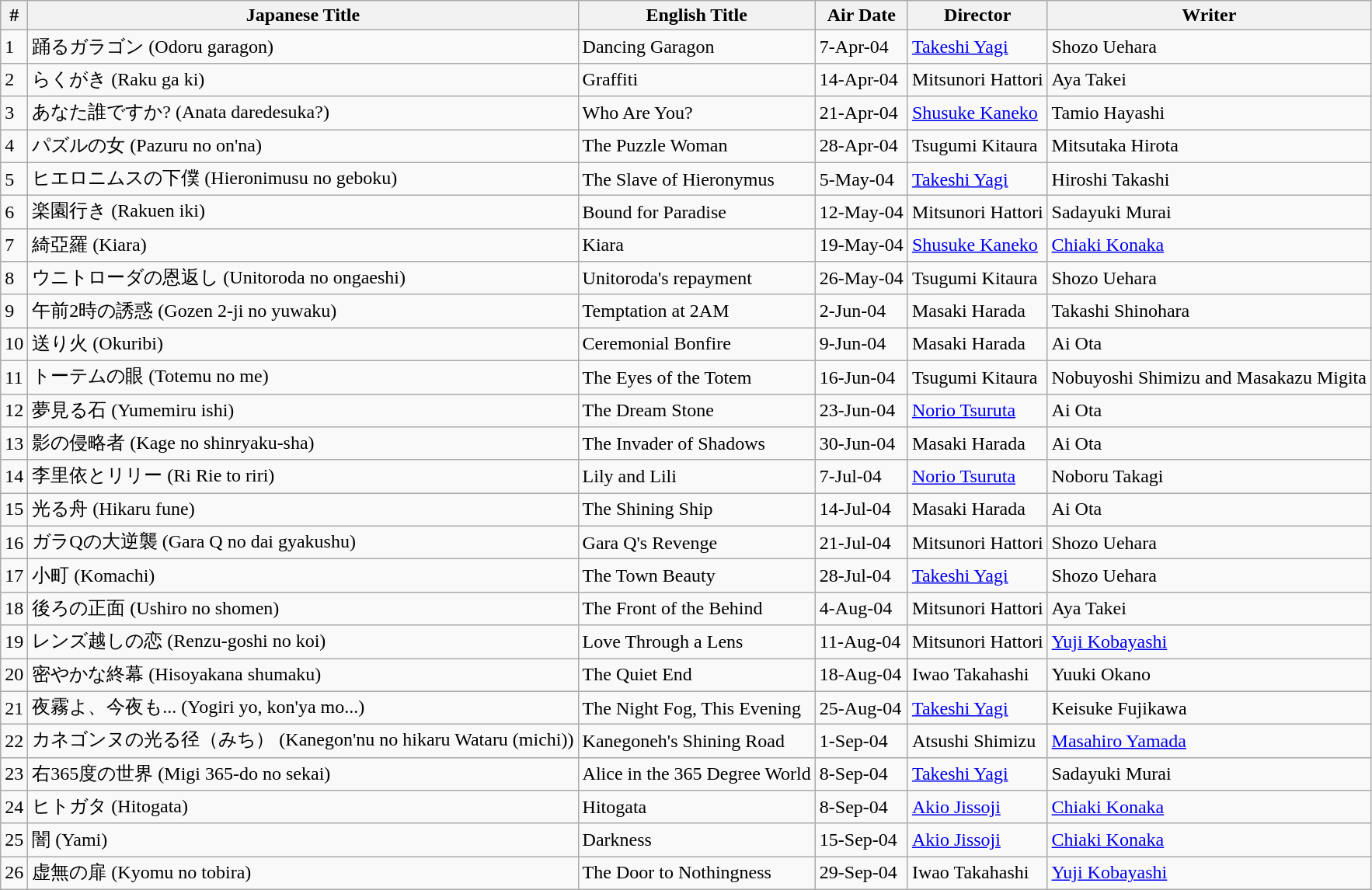<table class="wikitable">
<tr>
<th>#</th>
<th>Japanese Title</th>
<th>English Title</th>
<th>Air Date</th>
<th>Director</th>
<th>Writer</th>
</tr>
<tr>
<td>1</td>
<td>踊るガラゴン (Odoru garagon)</td>
<td>Dancing Garagon</td>
<td>7-Apr-04</td>
<td><a href='#'>Takeshi Yagi</a></td>
<td>Shozo Uehara</td>
</tr>
<tr>
<td>2</td>
<td>らくがき (Raku ga ki)</td>
<td>Graffiti</td>
<td>14-Apr-04</td>
<td>Mitsunori Hattori</td>
<td>Aya Takei</td>
</tr>
<tr>
<td>3</td>
<td>あなた誰ですか? (Anata daredesuka?)</td>
<td>Who Are You?</td>
<td>21-Apr-04</td>
<td><a href='#'>Shusuke Kaneko</a></td>
<td>Tamio Hayashi</td>
</tr>
<tr>
<td>4</td>
<td>パズルの女 (Pazuru no on'na)</td>
<td>The Puzzle Woman</td>
<td>28-Apr-04</td>
<td>Tsugumi Kitaura</td>
<td>Mitsutaka Hirota</td>
</tr>
<tr>
<td>5</td>
<td>ヒエロニムスの下僕 (Hieronimusu no geboku)</td>
<td>The Slave of Hieronymus</td>
<td>5-May-04</td>
<td><a href='#'>Takeshi Yagi</a></td>
<td>Hiroshi Takashi</td>
</tr>
<tr>
<td>6</td>
<td>楽園行き (Rakuen iki)</td>
<td>Bound for Paradise</td>
<td>12-May-04</td>
<td>Mitsunori Hattori</td>
<td>Sadayuki Murai</td>
</tr>
<tr>
<td>7</td>
<td>綺亞羅 (Kiara)</td>
<td>Kiara</td>
<td>19-May-04</td>
<td><a href='#'>Shusuke Kaneko</a></td>
<td><a href='#'>Chiaki Konaka</a></td>
</tr>
<tr>
<td>8</td>
<td>ウニトローダの恩返し (Unitoroda no ongaeshi)</td>
<td>Unitoroda's repayment</td>
<td>26-May-04</td>
<td>Tsugumi Kitaura</td>
<td>Shozo Uehara</td>
</tr>
<tr>
<td>9</td>
<td>午前2時の誘惑 (Gozen 2-ji no yuwaku)</td>
<td>Temptation at 2AM</td>
<td>2-Jun-04</td>
<td>Masaki Harada</td>
<td>Takashi Shinohara</td>
</tr>
<tr>
<td>10</td>
<td>送り火 (Okuribi)</td>
<td>Ceremonial Bonfire</td>
<td>9-Jun-04</td>
<td>Masaki Harada</td>
<td>Ai Ota</td>
</tr>
<tr>
<td>11</td>
<td>トーテムの眼 (Totemu no me)</td>
<td>The Eyes of the Totem</td>
<td>16-Jun-04</td>
<td>Tsugumi Kitaura</td>
<td>Nobuyoshi Shimizu and Masakazu Migita</td>
</tr>
<tr>
<td>12</td>
<td>夢見る石 (Yumemiru ishi)</td>
<td>The Dream Stone</td>
<td>23-Jun-04</td>
<td><a href='#'>Norio Tsuruta</a></td>
<td>Ai Ota</td>
</tr>
<tr>
<td>13</td>
<td>影の侵略者 (Kage no shinryaku-sha)</td>
<td>The Invader of Shadows</td>
<td>30-Jun-04</td>
<td>Masaki Harada</td>
<td>Ai Ota</td>
</tr>
<tr>
<td>14</td>
<td>李里依とリリー (Ri Rie to riri)</td>
<td>Lily and Lili</td>
<td>7-Jul-04</td>
<td><a href='#'>Norio Tsuruta</a></td>
<td>Noboru Takagi</td>
</tr>
<tr>
<td>15</td>
<td>光る舟 (Hikaru fune)</td>
<td>The Shining Ship</td>
<td>14-Jul-04</td>
<td>Masaki Harada</td>
<td>Ai Ota</td>
</tr>
<tr>
<td>16</td>
<td>ガラQの大逆襲 (Gara Q no dai gyakushu)</td>
<td>Gara Q's Revenge</td>
<td>21-Jul-04</td>
<td>Mitsunori Hattori</td>
<td>Shozo Uehara</td>
</tr>
<tr>
<td>17</td>
<td>小町 (Komachi)</td>
<td>The Town Beauty</td>
<td>28-Jul-04</td>
<td><a href='#'>Takeshi Yagi</a></td>
<td>Shozo Uehara</td>
</tr>
<tr>
<td>18</td>
<td>後ろの正面 (Ushiro no shomen)</td>
<td>The Front of the Behind</td>
<td>4-Aug-04</td>
<td>Mitsunori Hattori</td>
<td>Aya Takei</td>
</tr>
<tr>
<td>19</td>
<td>レンズ越しの恋 (Renzu-goshi no koi)</td>
<td>Love Through a Lens</td>
<td>11-Aug-04</td>
<td>Mitsunori Hattori</td>
<td><a href='#'>Yuji Kobayashi</a></td>
</tr>
<tr>
<td>20</td>
<td>密やかな終幕 (Hisoyakana shumaku)</td>
<td>The Quiet End</td>
<td>18-Aug-04</td>
<td>Iwao Takahashi</td>
<td>Yuuki Okano</td>
</tr>
<tr>
<td>21</td>
<td>夜霧よ、今夜も... (Yogiri yo, kon'ya mo...)</td>
<td>The Night Fog, This Evening</td>
<td>25-Aug-04</td>
<td><a href='#'>Takeshi Yagi</a></td>
<td>Keisuke Fujikawa</td>
</tr>
<tr>
<td>22</td>
<td>カネゴンヌの光る径（みち） (Kanegon'nu no hikaru Wataru (michi))</td>
<td>Kanegoneh's Shining Road</td>
<td>1-Sep-04</td>
<td>Atsushi Shimizu</td>
<td><a href='#'>Masahiro Yamada</a></td>
</tr>
<tr>
<td>23</td>
<td>右365度の世界 (Migi 365-do no sekai)</td>
<td>Alice in the 365 Degree World</td>
<td>8-Sep-04</td>
<td><a href='#'>Takeshi Yagi</a></td>
<td>Sadayuki Murai</td>
</tr>
<tr>
<td>24</td>
<td>ヒトガタ (Hitogata)</td>
<td>Hitogata</td>
<td>8-Sep-04</td>
<td><a href='#'>Akio Jissoji</a></td>
<td><a href='#'>Chiaki Konaka</a></td>
</tr>
<tr>
<td>25</td>
<td>闇 (Yami)</td>
<td>Darkness</td>
<td>15-Sep-04</td>
<td><a href='#'>Akio Jissoji</a></td>
<td><a href='#'>Chiaki Konaka</a></td>
</tr>
<tr>
<td>26</td>
<td>虚無の扉 (Kyomu no tobira)</td>
<td>The Door to Nothingness</td>
<td>29-Sep-04</td>
<td>Iwao Takahashi</td>
<td><a href='#'>Yuji Kobayashi</a></td>
</tr>
</table>
